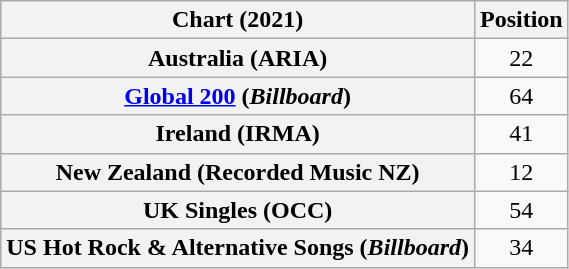<table class="wikitable sortable plainrowheaders" style="text-align:center">
<tr>
<th scope="col">Chart (2021)</th>
<th scope="col">Position</th>
</tr>
<tr>
<th scope="row">Australia (ARIA)</th>
<td>22</td>
</tr>
<tr>
<th scope="row"><a href='#'>Global 200</a> (<em>Billboard</em>)</th>
<td>64</td>
</tr>
<tr>
<th scope="row">Ireland (IRMA)</th>
<td>41</td>
</tr>
<tr>
<th scope="row">New Zealand (Recorded Music NZ)</th>
<td>12</td>
</tr>
<tr>
<th scope="row">UK Singles (OCC)</th>
<td>54</td>
</tr>
<tr>
<th scope="row">US Hot Rock & Alternative Songs (<em>Billboard</em>)</th>
<td>34</td>
</tr>
</table>
